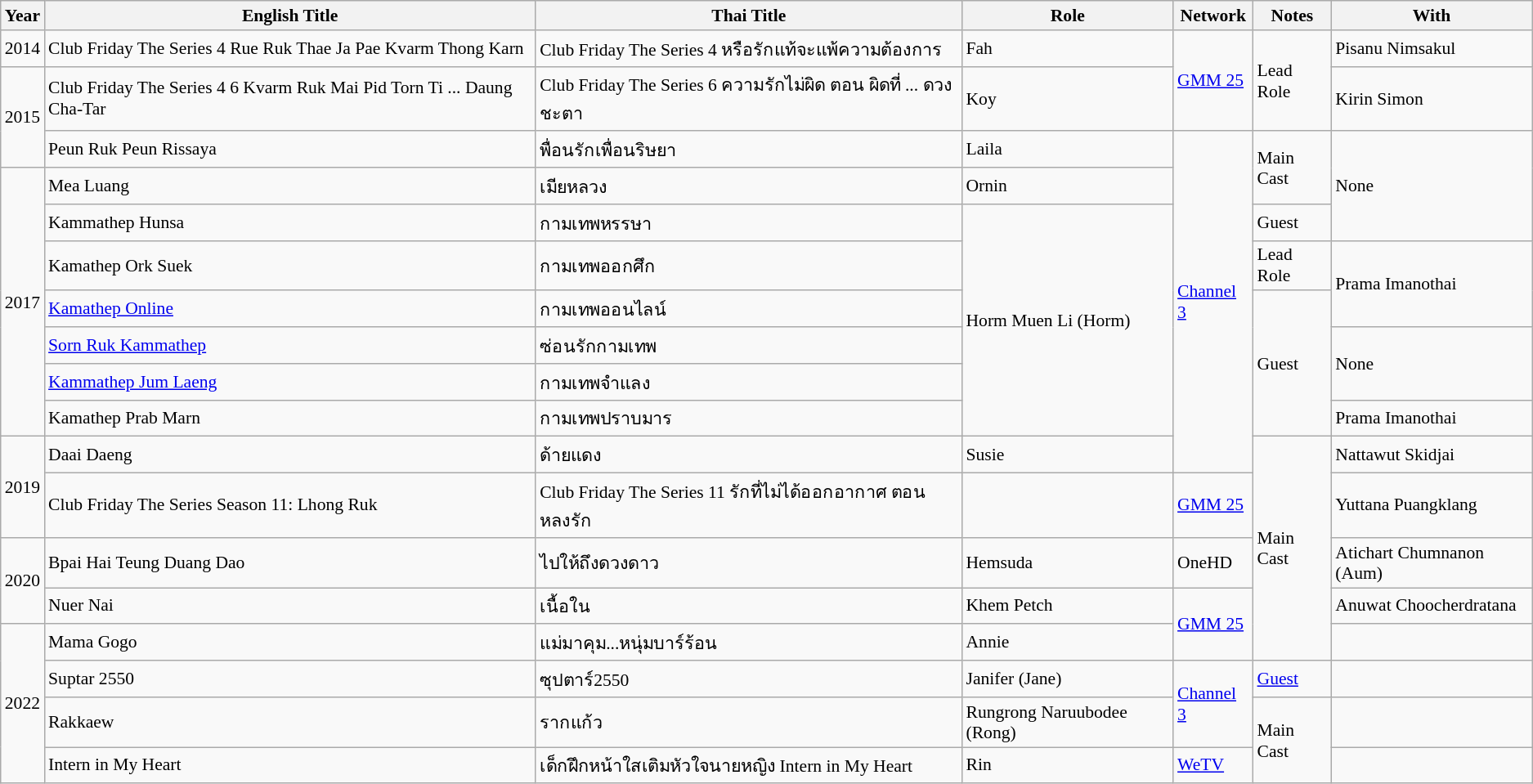<table class="wikitable" style="font-size: 90%;">
<tr>
<th>Year</th>
<th>English Title</th>
<th>Thai Title</th>
<th>Role</th>
<th>Network</th>
<th>Notes</th>
<th>With</th>
</tr>
<tr>
<td>2014</td>
<td>Club Friday The Series 4 Rue Ruk Thae Ja Pae Kvarm Thong Karn</td>
<td>Club Friday The Series 4 หรือรักแท้จะแพ้ความต้องการ</td>
<td>Fah</td>
<td rowspan = "2"><a href='#'>GMM 25</a></td>
<td rowspan = "2">Lead Role</td>
<td>Pisanu Nimsakul</td>
</tr>
<tr>
<td rowspan = "2">2015</td>
<td>Club Friday The Series 4 6 Kvarm Ruk Mai Pid Torn Ti ... Daung Cha-Tar</td>
<td>Club Friday The Series 6 ความรักไม่ผิด ตอน ผิดที่ ... ดวงชะตา</td>
<td>Koy</td>
<td>Kirin Simon</td>
</tr>
<tr>
<td>Peun Ruk Peun Rissaya</td>
<td>พื่อนรักเพื่อนริษยา</td>
<td>Laila</td>
<td rowspan = "9"><a href='#'>Channel 3</a></td>
<td rowspan = "2">Main Cast</td>
<td rowspan = "3">None</td>
</tr>
<tr>
<td rowspan = "7">2017</td>
<td>Mea Luang</td>
<td>เมียหลวง</td>
<td>Ornin</td>
</tr>
<tr>
<td>Kammathep Hunsa</td>
<td>กามเทพหรรษา</td>
<td rowspan = "6">Horm Muen Li (Horm)</td>
<td>Guest</td>
</tr>
<tr>
<td>Kamathep Ork Suek</td>
<td>กามเทพออกศึก</td>
<td>Lead Role</td>
<td rowspan = "2">Prama Imanothai</td>
</tr>
<tr>
<td><a href='#'>Kamathep Online</a></td>
<td>กามเทพออนไลน์</td>
<td rowspan = "4">Guest</td>
</tr>
<tr>
<td><a href='#'>Sorn Ruk Kammathep</a></td>
<td>ซ่อนรักกามเทพ</td>
<td rowspan = "2">None</td>
</tr>
<tr>
<td><a href='#'>Kammathep Jum Laeng</a></td>
<td>กามเทพจำแลง</td>
</tr>
<tr>
<td>Kamathep Prab Marn</td>
<td>กามเทพปราบมาร</td>
<td>Prama Imanothai</td>
</tr>
<tr>
<td rowspan = "2">2019</td>
<td>Daai Daeng</td>
<td>ด้ายแดง</td>
<td>Susie</td>
<td rowspan = "5">Main Cast</td>
<td>Nattawut Skidjai</td>
</tr>
<tr>
<td>Club Friday The Series Season 11: Lhong Ruk</td>
<td>Club Friday The Series 11 รักที่ไม่ได้ออกอากาศ ตอน หลงรัก</td>
<td></td>
<td><a href='#'>GMM 25</a></td>
<td>Yuttana Puangklang</td>
</tr>
<tr>
<td rowspan = "2">2020</td>
<td>Bpai Hai Teung Duang Dao</td>
<td>ไปให้ถึงดวงดาว</td>
<td>Hemsuda</td>
<td>OneHD</td>
<td>Atichart Chumnanon (Aum)</td>
</tr>
<tr>
<td>Nuer Nai</td>
<td>เนื้อใน</td>
<td>Khem Petch</td>
<td rowspan = "2"><a href='#'>GMM 25</a></td>
<td>Anuwat Choocherdratana</td>
</tr>
<tr>
<td rowspan = "4">2022</td>
<td>Mama Gogo</td>
<td>แม่มาคุม...หนุ่มบาร์ร้อน</td>
<td>Annie</td>
<td></td>
</tr>
<tr>
<td>Suptar 2550</td>
<td>ซุปตาร์2550</td>
<td>Janifer (Jane)</td>
<td rowspan = "2"><a href='#'>Channel 3</a></td>
<td><a href='#'>Guest</a></td>
</tr>
<tr>
<td>Rakkaew</td>
<td>รากแก้ว</td>
<td>Rungrong Naruubodee (Rong)</td>
<td rowspan = "2">Main Cast</td>
<td></td>
</tr>
<tr>
<td>Intern in My Heart</td>
<td>เด็กฝึกหน้าใสเติมหัวใจนายหญิง Intern in My Heart</td>
<td>Rin</td>
<td><a href='#'>WeTV</a></td>
<td></td>
</tr>
</table>
